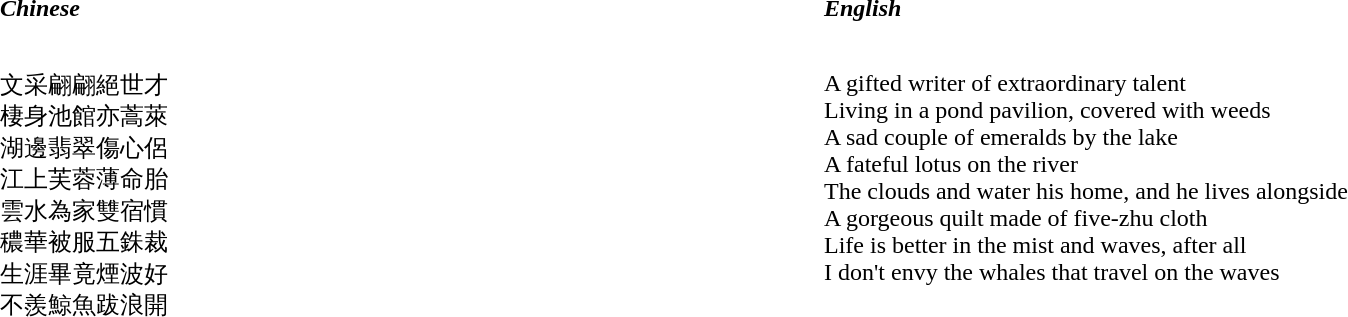<table cellpadding=6>
<tr>
<td style="width:33%;"><strong><em>Chinese</em></strong></td>
<td style="width:33%;"><strong><em>English</em></strong></td>
</tr>
<tr style="vertical-align:top; white-space:nowrap;">
<td style="width:33%;"><br>文采翩翩絕世才<br>
棲身池館亦蒿萊<br>
湖邊翡翠傷心侶<br>
江上芙蓉薄命胎<br>
雲水為家雙宿慣<br>
穠華被服五銖裁<br>
生涯畢竟煙波好<br>
不羨鯨魚跋浪開</td>
<td style="width:33%;"><br>A gifted writer of extraordinary talent<br>
Living in a pond pavilion, covered with weeds<br>
A sad couple of emeralds by the lake<br>
A fateful lotus on the river<br>
The clouds and water his home, and he lives alongside<br>
A gorgeous quilt made of five-zhu cloth<br>
Life is better in the mist and waves, after all<br>
I don't envy the whales that travel on the waves</td>
</tr>
</table>
